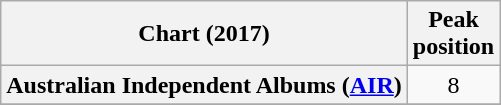<table class="wikitable sortable plainrowheaders" style="text-align:center">
<tr>
<th scope="col">Chart (2017)</th>
<th scope="col">Peak<br> position</th>
</tr>
<tr>
<th scope="row">Australian Independent Albums (<a href='#'>AIR</a>)</th>
<td>8</td>
</tr>
<tr>
</tr>
</table>
